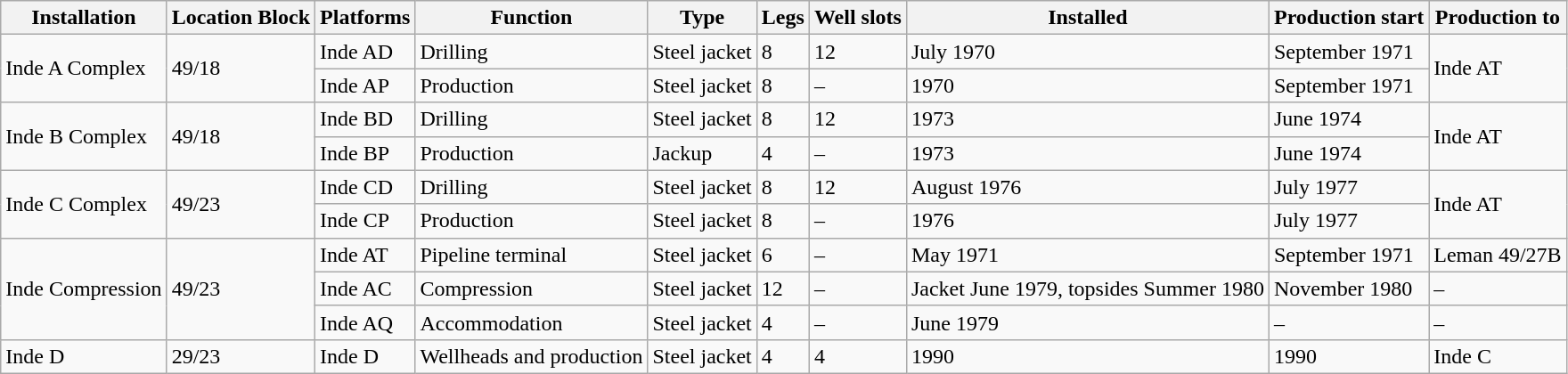<table class="wikitable">
<tr>
<th>Installation</th>
<th>Location Block</th>
<th>Platforms</th>
<th>Function</th>
<th>Type</th>
<th>Legs</th>
<th>Well slots</th>
<th>Installed</th>
<th>Production start</th>
<th>Production to</th>
</tr>
<tr>
<td rowspan="2">Inde A Complex</td>
<td rowspan="2">49/18</td>
<td>Inde AD</td>
<td>Drilling</td>
<td>Steel jacket</td>
<td>8</td>
<td>12</td>
<td>July 1970</td>
<td>September 1971</td>
<td rowspan="2">Inde AT</td>
</tr>
<tr>
<td>Inde AP</td>
<td>Production</td>
<td>Steel jacket</td>
<td>8</td>
<td>–</td>
<td>1970</td>
<td>September 1971</td>
</tr>
<tr>
<td rowspan="2">Inde B Complex</td>
<td rowspan="2">49/18</td>
<td>Inde BD</td>
<td>Drilling</td>
<td>Steel jacket</td>
<td>8</td>
<td>12</td>
<td>1973</td>
<td>June 1974</td>
<td rowspan="2">Inde AT</td>
</tr>
<tr>
<td>Inde BP</td>
<td>Production</td>
<td>Jackup</td>
<td>4</td>
<td>–</td>
<td>1973</td>
<td>June 1974</td>
</tr>
<tr>
<td rowspan="2">Inde C Complex</td>
<td rowspan="2">49/23</td>
<td>Inde CD</td>
<td>Drilling</td>
<td>Steel jacket</td>
<td>8</td>
<td>12</td>
<td>August 1976</td>
<td>July 1977</td>
<td rowspan="2">Inde AT</td>
</tr>
<tr>
<td>Inde CP</td>
<td>Production</td>
<td>Steel jacket</td>
<td>8</td>
<td>–</td>
<td>1976</td>
<td>July 1977</td>
</tr>
<tr>
<td rowspan="3">Inde Compression</td>
<td rowspan="3">49/23</td>
<td>Inde AT</td>
<td>Pipeline terminal</td>
<td>Steel jacket</td>
<td>6</td>
<td>–</td>
<td>May 1971</td>
<td>September 1971</td>
<td>Leman 49/27B</td>
</tr>
<tr>
<td>Inde AC</td>
<td>Compression</td>
<td>Steel jacket</td>
<td>12</td>
<td>–</td>
<td>Jacket June 1979, topsides Summer  1980</td>
<td>November 1980</td>
<td>–</td>
</tr>
<tr>
<td>Inde AQ</td>
<td>Accommodation</td>
<td>Steel jacket</td>
<td>4</td>
<td>–</td>
<td>June 1979</td>
<td>–</td>
<td>–</td>
</tr>
<tr>
<td>Inde D</td>
<td>29/23</td>
<td>Inde D</td>
<td>Wellheads and production</td>
<td>Steel jacket</td>
<td>4</td>
<td>4</td>
<td>1990</td>
<td>1990</td>
<td>Inde C</td>
</tr>
</table>
